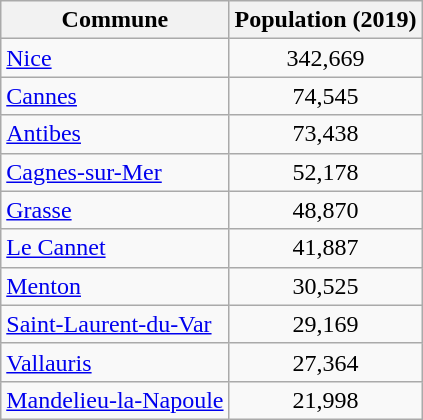<table class=wikitable>
<tr>
<th>Commune</th>
<th>Population (2019)</th>
</tr>
<tr>
<td><a href='#'>Nice</a></td>
<td style="text-align: center;">342,669</td>
</tr>
<tr>
<td><a href='#'>Cannes</a></td>
<td style="text-align: center;">74,545</td>
</tr>
<tr>
<td><a href='#'>Antibes</a></td>
<td style="text-align: center;">73,438</td>
</tr>
<tr>
<td><a href='#'>Cagnes-sur-Mer</a></td>
<td style="text-align: center;">52,178</td>
</tr>
<tr>
<td><a href='#'>Grasse</a></td>
<td style="text-align: center;">48,870</td>
</tr>
<tr>
<td><a href='#'>Le Cannet</a></td>
<td style="text-align: center;">41,887</td>
</tr>
<tr>
<td><a href='#'>Menton</a></td>
<td style="text-align: center;">30,525</td>
</tr>
<tr>
<td><a href='#'>Saint-Laurent-du-Var</a></td>
<td style="text-align: center;">29,169</td>
</tr>
<tr>
<td><a href='#'>Vallauris</a></td>
<td style="text-align: center;">27,364</td>
</tr>
<tr>
<td><a href='#'>Mandelieu-la-Napoule</a></td>
<td style="text-align: center;">21,998</td>
</tr>
</table>
